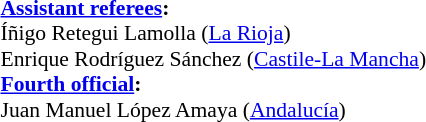<table width=50% style="font-size: 90%">
<tr>
<td><br><strong><a href='#'>Assistant referees</a>:</strong>
<br>Íñigo Retegui Lamolla (<a href='#'>La Rioja</a>)
<br>Enrique Rodríguez Sánchez (<a href='#'>Castile-La Mancha</a>)
<br><strong><a href='#'>Fourth official</a>:</strong>
<br>Juan Manuel López Amaya (<a href='#'>Andalucía</a>)</td>
</tr>
</table>
